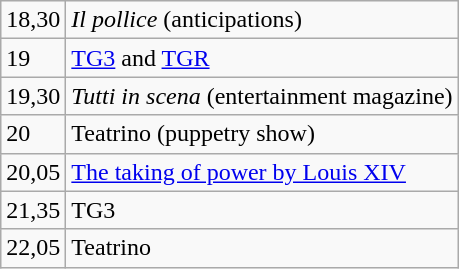<table class="wikitable">
<tr>
<td>18,30</td>
<td><em>Il pollice</em> (anticipations)</td>
</tr>
<tr>
<td>19</td>
<td><a href='#'>TG3</a> and <a href='#'>TGR</a></td>
</tr>
<tr>
<td>19,30</td>
<td><em>Tutti  in scena</em>  (entertainment magazine)</td>
</tr>
<tr>
<td>20</td>
<td>Teatrino (puppetry show)</td>
</tr>
<tr>
<td>20,05</td>
<td><a href='#'>The taking of power by Louis XIV</a></td>
</tr>
<tr>
<td>21,35</td>
<td>TG3</td>
</tr>
<tr>
<td>22,05</td>
<td>Teatrino</td>
</tr>
</table>
